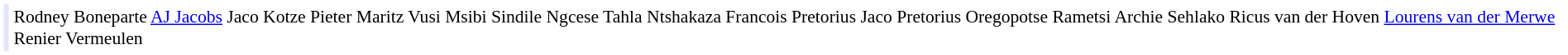<table cellpadding="2" style="border: 1px solid white; font-size:90%;">
<tr>
<td colspan="2" align="right" bgcolor="lavender"></td>
<td align="left">Rodney Boneparte <a href='#'>AJ Jacobs</a> Jaco Kotze Pieter Maritz Vusi Msibi Sindile Ngcese Tahla Ntshakaza Francois Pretorius Jaco Pretorius Oregopotse Rametsi Archie Sehlako Ricus van der Hoven <a href='#'>Lourens van der Merwe</a> Renier Vermeulen</td>
</tr>
</table>
